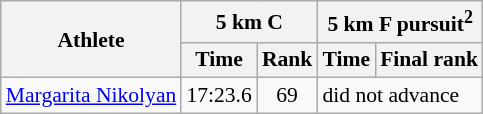<table class="wikitable" border="1" style="font-size:90%">
<tr>
<th rowspan=2>Athlete</th>
<th colspan=2>5 km C</th>
<th colspan=2>5 km F pursuit<sup>2</sup></th>
</tr>
<tr>
<th>Time</th>
<th>Rank</th>
<th>Time</th>
<th>Final rank</th>
</tr>
<tr>
<td><a href='#'>Margarita Nikolyan</a></td>
<td align=center>17:23.6</td>
<td align=center>69</td>
<td colspan="2">did not advance</td>
</tr>
</table>
